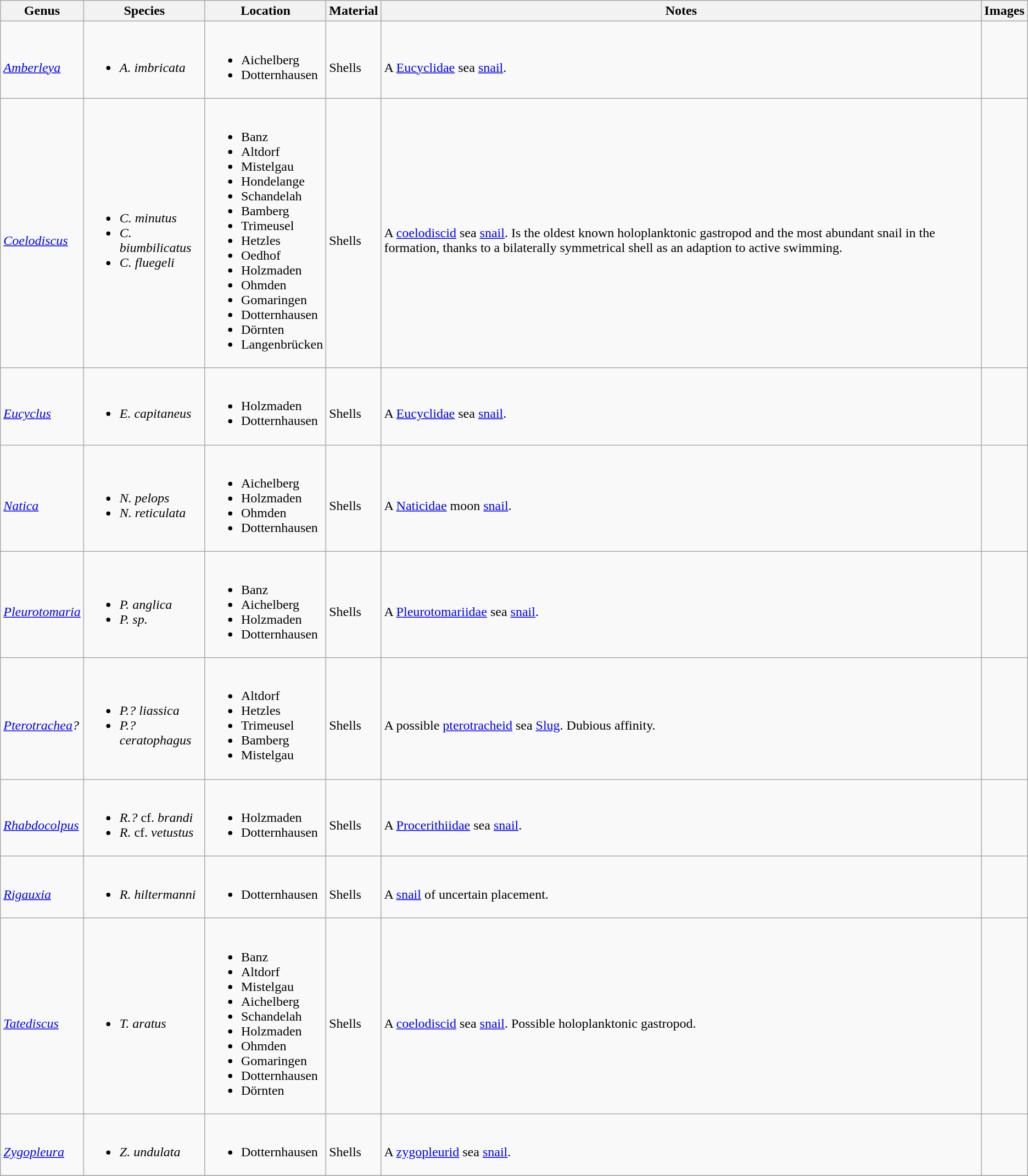<table class = "wikitable">
<tr>
<th>Genus</th>
<th>Species</th>
<th>Location</th>
<th>Material</th>
<th>Notes</th>
<th>Images</th>
</tr>
<tr>
<td><br><em><a href='#'>Amberleya</a></em></td>
<td><br><ul><li><em>A. imbricata</em></li></ul></td>
<td><br><ul><li>Aichelberg</li><li>Dotternhausen</li></ul></td>
<td><br>Shells</td>
<td><br>A <a href='#'>Eucyclidae</a> sea <a href='#'>snail</a>.</td>
<td></td>
</tr>
<tr>
<td><br><em><a href='#'>Coelodiscus</a></em></td>
<td><br><ul><li><em>C. minutus</em></li><li><em>C. biumbilicatus</em></li><li><em>C. fluegeli</em></li></ul></td>
<td><br><ul><li>Banz</li><li>Altdorf</li><li>Mistelgau</li><li>Hondelange</li><li>Schandelah</li><li>Bamberg</li><li>Trimeusel</li><li>Hetzles</li><li>Oedhof</li><li>Holzmaden</li><li>Ohmden</li><li>Gomaringen</li><li>Dotternhausen</li><li>Dörnten</li><li>Langenbrücken</li></ul></td>
<td><br>Shells</td>
<td><br>A <a href='#'>coelodiscid</a> sea <a href='#'>snail</a>. Is the oldest known holoplanktonic gastropod and the most abundant snail in the formation, thanks to a bilaterally symmetrical shell as an adaption to active swimming.</td>
<td></td>
</tr>
<tr>
<td><br><em><a href='#'>Eucyclus</a></em></td>
<td><br><ul><li><em>E. capitaneus</em></li></ul></td>
<td><br><ul><li>Holzmaden</li><li>Dotternhausen</li></ul></td>
<td><br>Shells</td>
<td><br>A <a href='#'>Eucyclidae</a> sea <a href='#'>snail</a>.</td>
<td><br></td>
</tr>
<tr>
<td><br><em><a href='#'>Natica</a></em></td>
<td><br><ul><li><em>N. pelops</em></li><li><em>N. reticulata</em></li></ul></td>
<td><br><ul><li>Aichelberg</li><li>Holzmaden</li><li>Ohmden</li><li>Dotternhausen</li></ul></td>
<td><br>Shells</td>
<td><br>A <a href='#'>Naticidae</a> moon <a href='#'>snail</a>.</td>
<td><br></td>
</tr>
<tr>
<td><br><em><a href='#'>Pleurotomaria</a></em></td>
<td><br><ul><li><em>P. anglica</em></li><li><em>P. sp.</em></li></ul></td>
<td><br><ul><li>Banz</li><li>Aichelberg</li><li>Holzmaden</li><li>Dotternhausen</li></ul></td>
<td><br>Shells</td>
<td><br>A <a href='#'>Pleurotomariidae</a> sea <a href='#'>snail</a>.</td>
<td><br></td>
</tr>
<tr>
<td><br><em><a href='#'>Pterotrachea</a>?</em></td>
<td><br><ul><li><em>P.? liassica</em></li><li><em>P.? ceratophagus</em></li></ul></td>
<td><br><ul><li>Altdorf</li><li>Hetzles</li><li>Trimeusel</li><li>Bamberg</li><li>Mistelgau</li></ul></td>
<td><br>Shells</td>
<td><br>A possible <a href='#'>pterotracheid</a> sea <a href='#'>Slug</a>. Dubious affinity.</td>
<td><br></td>
</tr>
<tr>
<td><br><em><a href='#'>Rhabdocolpus</a></em></td>
<td><br><ul><li><em>R.?</em> cf. <em>brandi</em></li><li><em>R.</em> cf. <em>vetustus</em></li></ul></td>
<td><br><ul><li>Holzmaden</li><li>Dotternhausen</li></ul></td>
<td><br>Shells</td>
<td><br>A <a href='#'>Procerithiidae</a> sea <a href='#'>snail</a>.</td>
<td></td>
</tr>
<tr>
<td><br><em><a href='#'>Rigauxia</a></em></td>
<td><br><ul><li><em>R. hiltermanni</em></li></ul></td>
<td><br><ul><li>Dotternhausen</li></ul></td>
<td><br>Shells</td>
<td><br>A <a href='#'>snail</a> of uncertain placement.</td>
<td></td>
</tr>
<tr>
<td><br><em><a href='#'>Tatediscus</a></em></td>
<td><br><ul><li><em>T. aratus</em></li></ul></td>
<td><br><ul><li>Banz</li><li>Altdorf</li><li>Mistelgau</li><li>Aichelberg</li><li>Schandelah</li><li>Holzmaden</li><li>Ohmden</li><li>Gomaringen</li><li>Dotternhausen</li><li>Dörnten</li></ul></td>
<td><br>Shells</td>
<td><br>A <a href='#'>coelodiscid</a> sea <a href='#'>snail</a>. Possible holoplanktonic gastropod.</td>
<td></td>
</tr>
<tr>
<td><br><em><a href='#'>Zygopleura</a></em></td>
<td><br><ul><li><em>Z. undulata</em></li></ul></td>
<td><br><ul><li>Dotternhausen</li></ul></td>
<td><br>Shells</td>
<td><br>A <a href='#'>zygopleurid</a> sea <a href='#'>snail</a>.</td>
<td><br></td>
</tr>
<tr>
</tr>
</table>
